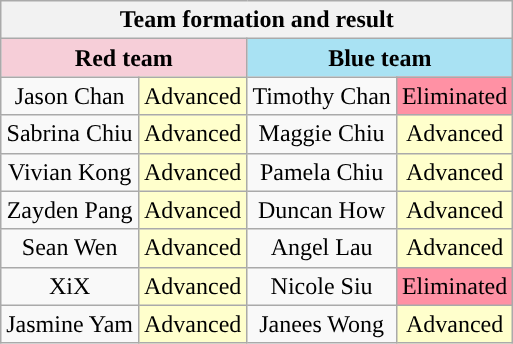<table class="wikitable unsortable plainrowheaders" style="text-align:center; line-height:18px;">
<tr>
<th scope="col" colspan="4">Team formation and result</th>
</tr>
<tr>
<th scope="col" colspan="2" style="background:#F6CED8;">Red team</th>
<th scope="col" colspan="2" style="background:#A9E2F3;">Blue team</th>
</tr>
<tr>
<td>Jason Chan</td>
<td style="background:#FFFFCC;">Advanced</td>
<td>Timothy Chan</td>
<td style="background:#FF91A4;">Eliminated</td>
</tr>
<tr>
<td>Sabrina Chiu</td>
<td style="background:#FFFFCC;">Advanced</td>
<td>Maggie Chiu</td>
<td style="background:#FFFFCC;">Advanced</td>
</tr>
<tr>
<td>Vivian Kong</td>
<td style="background:#FFFFCC;">Advanced</td>
<td>Pamela Chiu</td>
<td style="background:#FFFFCC;">Advanced</td>
</tr>
<tr>
<td>Zayden Pang</td>
<td style="background:#FFFFCC;">Advanced</td>
<td>Duncan How</td>
<td style="background:#FFFFCC;">Advanced</td>
</tr>
<tr>
<td>Sean Wen</td>
<td style="background:#FFFFCC;">Advanced</td>
<td>Angel Lau</td>
<td style="background:#FFFFCC;">Advanced</td>
</tr>
<tr>
<td>XiX</td>
<td style="background:#FFFFCC;">Advanced</td>
<td>Nicole Siu</td>
<td style="background:#FF91A4;">Eliminated</td>
</tr>
<tr>
<td>Jasmine Yam</td>
<td style="background:#FFFFCC;">Advanced</td>
<td>Janees Wong</td>
<td style="background:#FFFFCC;">Advanced</td>
</tr>
</table>
